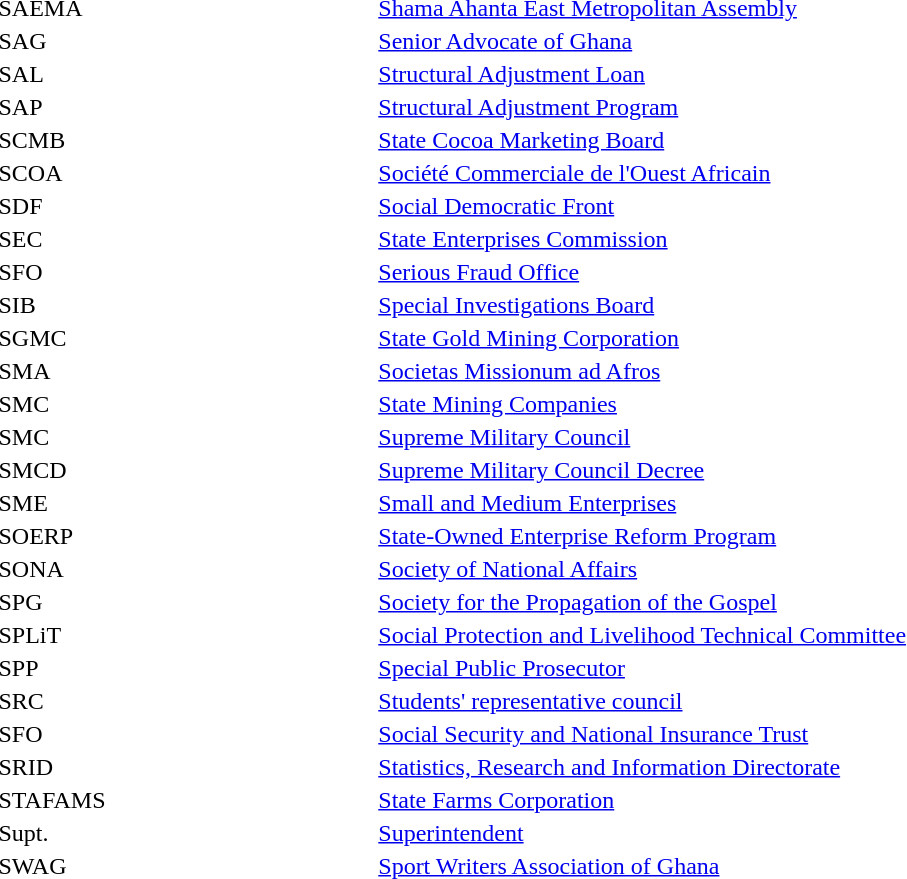<table width="100%" style="text-verticalalign:top">
<tr>
<td width="20%">SAEMA</td>
<td width="40%"><a href='#'>Shama Ahanta East Metropolitan Assembly</a></td>
<td width="40%"></td>
</tr>
<tr>
<td>SAG</td>
<td><a href='#'>Senior Advocate of Ghana</a></td>
<td></td>
</tr>
<tr>
<td>SAL</td>
<td><a href='#'>Structural Adjustment Loan</a></td>
<td></td>
</tr>
<tr>
<td>SAP</td>
<td><a href='#'>Structural Adjustment Program</a></td>
<td></td>
</tr>
<tr>
<td>SCMB</td>
<td><a href='#'>State Cocoa Marketing Board</a></td>
<td></td>
</tr>
<tr>
<td>SCOA</td>
<td><a href='#'>Société Commerciale de l'Ouest Africain</a></td>
<td></td>
</tr>
<tr>
<td>SDF</td>
<td><a href='#'>Social Democratic Front</a></td>
<td></td>
</tr>
<tr>
<td>SEC</td>
<td><a href='#'>State Enterprises Commission</a></td>
<td></td>
</tr>
<tr>
<td>SFO</td>
<td><a href='#'>Serious Fraud Office</a></td>
<td></td>
</tr>
<tr>
<td>SIB</td>
<td><a href='#'>Special Investigations Board</a></td>
<td></td>
</tr>
<tr>
<td>SGMC</td>
<td><a href='#'>State Gold Mining Corporation</a></td>
<td></td>
</tr>
<tr>
<td>SMA</td>
<td><a href='#'>Societas Missionum ad Afros</a></td>
<td></td>
</tr>
<tr>
<td>SMC</td>
<td><a href='#'>State Mining Companies</a></td>
<td></td>
</tr>
<tr>
<td>SMC</td>
<td><a href='#'>Supreme Military Council</a></td>
<td></td>
</tr>
<tr>
<td>SMCD</td>
<td><a href='#'>Supreme Military Council Decree</a></td>
<td></td>
</tr>
<tr>
<td>SME</td>
<td><a href='#'>Small and Medium Enterprises</a></td>
<td></td>
</tr>
<tr>
<td>SOERP</td>
<td><a href='#'>State-Owned Enterprise Reform Program</a></td>
<td></td>
</tr>
<tr>
<td>SONA</td>
<td><a href='#'>Society of National Affairs</a></td>
<td></td>
</tr>
<tr>
<td>SPG</td>
<td><a href='#'>Society for the Propagation of the Gospel</a></td>
<td></td>
</tr>
<tr>
<td>SPLiT</td>
<td><a href='#'>Social Protection and Livelihood Technical Committee</a></td>
<td></td>
</tr>
<tr>
<td>SPP</td>
<td><a href='#'>Special Public Prosecutor</a></td>
<td></td>
</tr>
<tr>
<td>SRC</td>
<td><a href='#'>Students' representative council</a></td>
<td></td>
</tr>
<tr>
<td>SFO</td>
<td><a href='#'>Social Security and National Insurance Trust</a></td>
<td></td>
</tr>
<tr>
<td>SRID</td>
<td><a href='#'>Statistics, Research and Information Directorate</a></td>
<td></td>
</tr>
<tr>
<td>STAFAMS</td>
<td><a href='#'>State Farms Corporation</a></td>
<td></td>
</tr>
<tr>
<td>Supt.</td>
<td><a href='#'>Superintendent</a></td>
<td></td>
</tr>
<tr>
<td>SWAG</td>
<td><a href='#'>Sport Writers Association of Ghana</a></td>
<td></td>
</tr>
</table>
